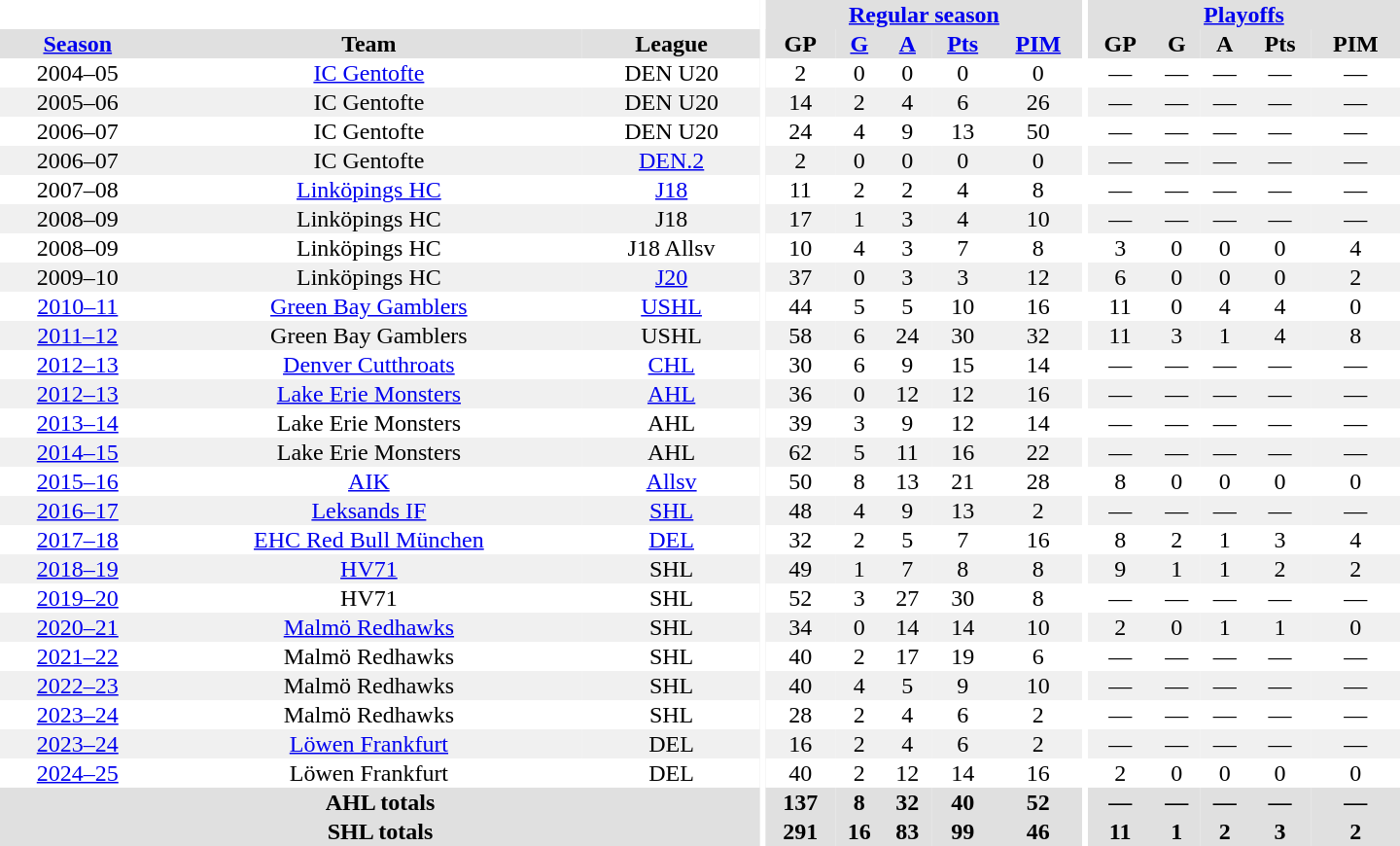<table border="0" cellpadding="1" cellspacing="0" style="text-align:center; width:60em">
<tr bgcolor="#e0e0e0">
<th colspan="3" bgcolor="#ffffff"></th>
<th rowspan="99" bgcolor="#ffffff"></th>
<th colspan="5"><a href='#'>Regular season</a></th>
<th rowspan="99" bgcolor="#ffffff"></th>
<th colspan="5"><a href='#'>Playoffs</a></th>
</tr>
<tr bgcolor="#e0e0e0">
<th><a href='#'>Season</a></th>
<th>Team</th>
<th>League</th>
<th>GP</th>
<th><a href='#'>G</a></th>
<th><a href='#'>A</a></th>
<th><a href='#'>Pts</a></th>
<th><a href='#'>PIM</a></th>
<th>GP</th>
<th>G</th>
<th>A</th>
<th>Pts</th>
<th>PIM</th>
</tr>
<tr>
<td>2004–05</td>
<td><a href='#'>IC Gentofte</a></td>
<td>DEN U20</td>
<td>2</td>
<td>0</td>
<td>0</td>
<td>0</td>
<td>0</td>
<td>—</td>
<td>—</td>
<td>—</td>
<td>—</td>
<td>—</td>
</tr>
<tr bgcolor="#f0f0f0">
<td>2005–06</td>
<td>IC Gentofte</td>
<td>DEN U20</td>
<td>14</td>
<td>2</td>
<td>4</td>
<td>6</td>
<td>26</td>
<td>—</td>
<td>—</td>
<td>—</td>
<td>—</td>
<td>—</td>
</tr>
<tr>
<td>2006–07</td>
<td>IC Gentofte</td>
<td>DEN U20</td>
<td>24</td>
<td>4</td>
<td>9</td>
<td>13</td>
<td>50</td>
<td>—</td>
<td>—</td>
<td>—</td>
<td>—</td>
<td>—</td>
</tr>
<tr bgcolor="#f0f0f0">
<td>2006–07</td>
<td>IC Gentofte</td>
<td><a href='#'>DEN.2</a></td>
<td>2</td>
<td>0</td>
<td>0</td>
<td>0</td>
<td>0</td>
<td>—</td>
<td>—</td>
<td>—</td>
<td>—</td>
<td>—</td>
</tr>
<tr>
<td>2007–08</td>
<td><a href='#'>Linköpings HC</a></td>
<td><a href='#'>J18</a></td>
<td>11</td>
<td>2</td>
<td>2</td>
<td>4</td>
<td>8</td>
<td>—</td>
<td>—</td>
<td>—</td>
<td>—</td>
<td>—</td>
</tr>
<tr bgcolor="#f0f0f0">
<td>2008–09</td>
<td>Linköpings HC</td>
<td>J18</td>
<td>17</td>
<td>1</td>
<td>3</td>
<td>4</td>
<td>10</td>
<td>—</td>
<td>—</td>
<td>—</td>
<td>—</td>
<td>—</td>
</tr>
<tr>
<td>2008–09</td>
<td>Linköpings HC</td>
<td>J18 Allsv</td>
<td>10</td>
<td>4</td>
<td>3</td>
<td>7</td>
<td>8</td>
<td>3</td>
<td>0</td>
<td>0</td>
<td>0</td>
<td>4</td>
</tr>
<tr bgcolor="#f0f0f0">
<td>2009–10</td>
<td>Linköpings HC</td>
<td><a href='#'>J20</a></td>
<td>37</td>
<td>0</td>
<td>3</td>
<td>3</td>
<td>12</td>
<td>6</td>
<td>0</td>
<td>0</td>
<td>0</td>
<td>2</td>
</tr>
<tr>
<td><a href='#'>2010–11</a></td>
<td><a href='#'>Green Bay Gamblers</a></td>
<td><a href='#'>USHL</a></td>
<td>44</td>
<td>5</td>
<td>5</td>
<td>10</td>
<td>16</td>
<td>11</td>
<td>0</td>
<td>4</td>
<td>4</td>
<td>0</td>
</tr>
<tr bgcolor="#f0f0f0">
<td><a href='#'>2011–12</a></td>
<td>Green Bay Gamblers</td>
<td>USHL</td>
<td>58</td>
<td>6</td>
<td>24</td>
<td>30</td>
<td>32</td>
<td>11</td>
<td>3</td>
<td>1</td>
<td>4</td>
<td>8</td>
</tr>
<tr>
<td><a href='#'>2012–13</a></td>
<td><a href='#'>Denver Cutthroats</a></td>
<td><a href='#'>CHL</a></td>
<td>30</td>
<td>6</td>
<td>9</td>
<td>15</td>
<td>14</td>
<td>—</td>
<td>—</td>
<td>—</td>
<td>—</td>
<td>—</td>
</tr>
<tr bgcolor="#f0f0f0">
<td><a href='#'>2012–13</a></td>
<td><a href='#'>Lake Erie Monsters</a></td>
<td><a href='#'>AHL</a></td>
<td>36</td>
<td>0</td>
<td>12</td>
<td>12</td>
<td>16</td>
<td>—</td>
<td>—</td>
<td>—</td>
<td>—</td>
<td>—</td>
</tr>
<tr>
<td><a href='#'>2013–14</a></td>
<td>Lake Erie Monsters</td>
<td>AHL</td>
<td>39</td>
<td>3</td>
<td>9</td>
<td>12</td>
<td>14</td>
<td>—</td>
<td>—</td>
<td>—</td>
<td>—</td>
<td>—</td>
</tr>
<tr bgcolor="#f0f0f0">
<td><a href='#'>2014–15</a></td>
<td>Lake Erie Monsters</td>
<td>AHL</td>
<td>62</td>
<td>5</td>
<td>11</td>
<td>16</td>
<td>22</td>
<td>—</td>
<td>—</td>
<td>—</td>
<td>—</td>
<td>—</td>
</tr>
<tr>
<td><a href='#'>2015–16</a></td>
<td><a href='#'>AIK</a></td>
<td><a href='#'>Allsv</a></td>
<td>50</td>
<td>8</td>
<td>13</td>
<td>21</td>
<td>28</td>
<td>8</td>
<td>0</td>
<td>0</td>
<td>0</td>
<td>0</td>
</tr>
<tr bgcolor="#f0f0f0">
<td><a href='#'>2016–17</a></td>
<td><a href='#'>Leksands IF</a></td>
<td><a href='#'>SHL</a></td>
<td>48</td>
<td>4</td>
<td>9</td>
<td>13</td>
<td>2</td>
<td>—</td>
<td>—</td>
<td>—</td>
<td>—</td>
<td>—</td>
</tr>
<tr>
<td><a href='#'>2017–18</a></td>
<td><a href='#'>EHC Red Bull München</a></td>
<td><a href='#'>DEL</a></td>
<td>32</td>
<td>2</td>
<td>5</td>
<td>7</td>
<td>16</td>
<td>8</td>
<td>2</td>
<td>1</td>
<td>3</td>
<td>4</td>
</tr>
<tr bgcolor="#f0f0f0">
<td><a href='#'>2018–19</a></td>
<td><a href='#'>HV71</a></td>
<td>SHL</td>
<td>49</td>
<td>1</td>
<td>7</td>
<td>8</td>
<td>8</td>
<td>9</td>
<td>1</td>
<td>1</td>
<td>2</td>
<td>2</td>
</tr>
<tr>
<td><a href='#'>2019–20</a></td>
<td>HV71</td>
<td>SHL</td>
<td>52</td>
<td>3</td>
<td>27</td>
<td>30</td>
<td>8</td>
<td>—</td>
<td>—</td>
<td>—</td>
<td>—</td>
<td>—</td>
</tr>
<tr bgcolor="#f0f0f0">
<td><a href='#'>2020–21</a></td>
<td><a href='#'>Malmö Redhawks</a></td>
<td>SHL</td>
<td>34</td>
<td>0</td>
<td>14</td>
<td>14</td>
<td>10</td>
<td>2</td>
<td>0</td>
<td>1</td>
<td>1</td>
<td>0</td>
</tr>
<tr>
<td><a href='#'>2021–22</a></td>
<td>Malmö Redhawks</td>
<td>SHL</td>
<td>40</td>
<td>2</td>
<td>17</td>
<td>19</td>
<td>6</td>
<td>—</td>
<td>—</td>
<td>—</td>
<td>—</td>
<td>—</td>
</tr>
<tr bgcolor="#f0f0f0">
<td><a href='#'>2022–23</a></td>
<td>Malmö Redhawks</td>
<td>SHL</td>
<td>40</td>
<td>4</td>
<td>5</td>
<td>9</td>
<td>10</td>
<td>—</td>
<td>—</td>
<td>—</td>
<td>—</td>
<td>—</td>
</tr>
<tr>
<td><a href='#'>2023–24</a></td>
<td>Malmö Redhawks</td>
<td>SHL</td>
<td>28</td>
<td>2</td>
<td>4</td>
<td>6</td>
<td>2</td>
<td>—</td>
<td>—</td>
<td>—</td>
<td>—</td>
<td>—</td>
</tr>
<tr bgcolor="#f0f0f0">
<td><a href='#'>2023–24</a></td>
<td><a href='#'>Löwen Frankfurt</a></td>
<td>DEL</td>
<td>16</td>
<td>2</td>
<td>4</td>
<td>6</td>
<td>2</td>
<td>—</td>
<td>—</td>
<td>—</td>
<td>—</td>
<td>—</td>
</tr>
<tr>
<td><a href='#'>2024–25</a></td>
<td>Löwen Frankfurt</td>
<td>DEL</td>
<td>40</td>
<td>2</td>
<td>12</td>
<td>14</td>
<td>16</td>
<td>2</td>
<td>0</td>
<td>0</td>
<td>0</td>
<td>0</td>
</tr>
<tr bgcolor="#e0e0e0">
<th colspan="3">AHL totals</th>
<th>137</th>
<th>8</th>
<th>32</th>
<th>40</th>
<th>52</th>
<th>—</th>
<th>—</th>
<th>—</th>
<th>—</th>
<th>—</th>
</tr>
<tr bgcolor="#e0e0e0">
<th colspan="3">SHL totals</th>
<th>291</th>
<th>16</th>
<th>83</th>
<th>99</th>
<th>46</th>
<th>11</th>
<th>1</th>
<th>2</th>
<th>3</th>
<th>2</th>
</tr>
</table>
